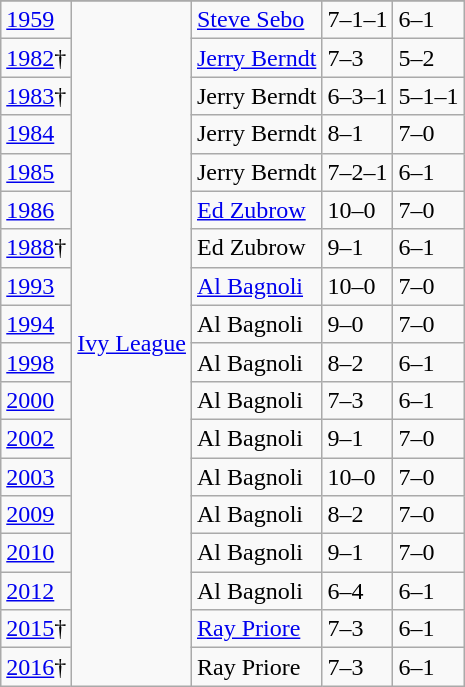<table class="wikitable">
<tr>
</tr>
<tr>
<td><a href='#'>1959</a></td>
<td rowspan="18"><a href='#'>Ivy League</a></td>
<td><a href='#'>Steve Sebo</a></td>
<td>7–1–1</td>
<td>6–1</td>
</tr>
<tr>
<td><a href='#'>1982</a>†</td>
<td><a href='#'>Jerry Berndt</a></td>
<td>7–3</td>
<td>5–2</td>
</tr>
<tr>
<td><a href='#'>1983</a>†</td>
<td>Jerry Berndt</td>
<td>6–3–1</td>
<td>5–1–1</td>
</tr>
<tr>
<td><a href='#'>1984</a></td>
<td>Jerry Berndt</td>
<td>8–1</td>
<td>7–0</td>
</tr>
<tr>
<td><a href='#'>1985</a></td>
<td>Jerry Berndt</td>
<td>7–2–1</td>
<td>6–1</td>
</tr>
<tr>
<td><a href='#'>1986</a></td>
<td><a href='#'>Ed Zubrow</a></td>
<td>10–0</td>
<td>7–0</td>
</tr>
<tr>
<td><a href='#'>1988</a>†</td>
<td>Ed Zubrow</td>
<td>9–1</td>
<td>6–1</td>
</tr>
<tr>
<td><a href='#'>1993</a></td>
<td><a href='#'>Al Bagnoli</a></td>
<td>10–0</td>
<td>7–0</td>
</tr>
<tr>
<td><a href='#'>1994</a></td>
<td>Al Bagnoli</td>
<td>9–0</td>
<td>7–0</td>
</tr>
<tr>
<td><a href='#'>1998</a></td>
<td>Al Bagnoli</td>
<td>8–2</td>
<td>6–1</td>
</tr>
<tr>
<td><a href='#'>2000</a></td>
<td>Al Bagnoli</td>
<td>7–3</td>
<td>6–1</td>
</tr>
<tr>
<td><a href='#'>2002</a></td>
<td>Al Bagnoli</td>
<td>9–1</td>
<td>7–0</td>
</tr>
<tr>
<td><a href='#'>2003</a></td>
<td>Al Bagnoli</td>
<td>10–0</td>
<td>7–0</td>
</tr>
<tr>
<td><a href='#'>2009</a></td>
<td>Al Bagnoli</td>
<td>8–2</td>
<td>7–0</td>
</tr>
<tr>
<td><a href='#'>2010</a></td>
<td>Al Bagnoli</td>
<td>9–1</td>
<td>7–0</td>
</tr>
<tr>
<td><a href='#'>2012</a></td>
<td>Al Bagnoli</td>
<td>6–4</td>
<td>6–1</td>
</tr>
<tr>
<td><a href='#'>2015</a>†</td>
<td><a href='#'>Ray Priore</a></td>
<td>7–3</td>
<td>6–1</td>
</tr>
<tr>
<td><a href='#'>2016</a>†</td>
<td>Ray Priore</td>
<td>7–3</td>
<td>6–1</td>
</tr>
</table>
